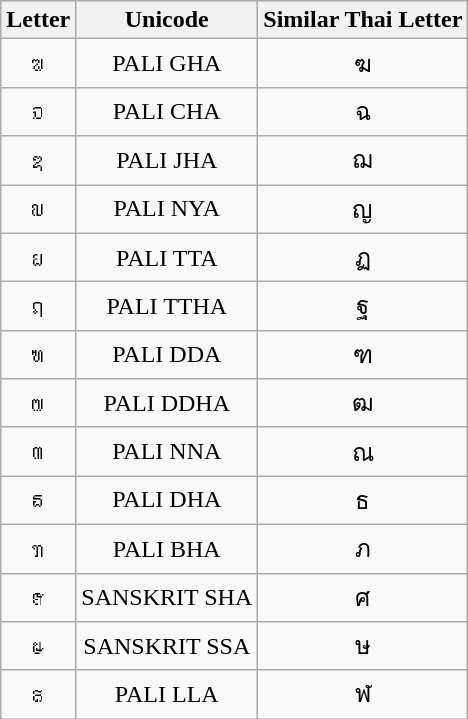<table class="wikitable">
<tr>
<th>Letter</th>
<th>Unicode</th>
<th>Similar Thai Letter</th>
</tr>
<tr align="center">
<td><span>ຆ</span></td>
<td>PALI GHA</td>
<td><span>ฆ</span></td>
</tr>
<tr align="center">
<td><span>ຉ</span></td>
<td>PALI CHA</td>
<td><span>ฉ</span></td>
</tr>
<tr align="center">
<td><span>ຌ</span></td>
<td>PALI JHA</td>
<td><span>ฌ</span></td>
</tr>
<tr align="center">
<td><span>ຎ</span></td>
<td>PALI NYA</td>
<td><span>ญ</span></td>
</tr>
<tr align="center">
<td><span>ຏ</span></td>
<td>PALI TTA</td>
<td><span>ฏ</span></td>
</tr>
<tr align="center">
<td><span>ຐ</span></td>
<td>PALI TTHA</td>
<td><span>ฐ</span></td>
</tr>
<tr align="center">
<td><span>ຑ</span></td>
<td>PALI DDA</td>
<td><span>ฑ</span></td>
</tr>
<tr align="center">
<td><span>ຒ</span></td>
<td>PALI DDHA</td>
<td><span>ฒ</span></td>
</tr>
<tr align="center">
<td><span>ຓ</span></td>
<td>PALI NNA</td>
<td><span>ณ</span></td>
</tr>
<tr align="center">
<td><span>ຘ</span></td>
<td>PALI DHA</td>
<td><span>ธ</span></td>
</tr>
<tr align="center">
<td><span>ຠ</span></td>
<td>PALI BHA</td>
<td><span>ภ</span></td>
</tr>
<tr align="center">
<td><span>ຨ</span></td>
<td>SANSKRIT SHA</td>
<td><span>ศ</span></td>
</tr>
<tr align="center">
<td><span>ຩ</span></td>
<td>SANSKRIT SSA</td>
<td><span>ษ</span></td>
</tr>
<tr align="center">
<td><span>ຬ</span></td>
<td>PALI LLA</td>
<td><span>ฬ</span></td>
</tr>
</table>
